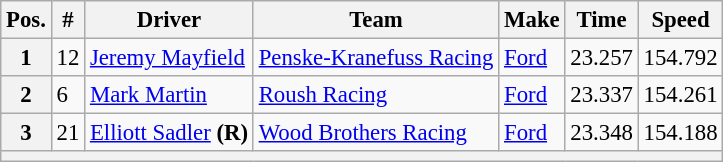<table class="wikitable" style="font-size:95%">
<tr>
<th>Pos.</th>
<th>#</th>
<th>Driver</th>
<th>Team</th>
<th>Make</th>
<th>Time</th>
<th>Speed</th>
</tr>
<tr>
<th>1</th>
<td>12</td>
<td><a href='#'>Jeremy Mayfield</a></td>
<td><a href='#'>Penske-Kranefuss Racing</a></td>
<td><a href='#'>Ford</a></td>
<td>23.257</td>
<td>154.792</td>
</tr>
<tr>
<th>2</th>
<td>6</td>
<td><a href='#'>Mark Martin</a></td>
<td><a href='#'>Roush Racing</a></td>
<td><a href='#'>Ford</a></td>
<td>23.337</td>
<td>154.261</td>
</tr>
<tr>
<th>3</th>
<td>21</td>
<td><a href='#'>Elliott Sadler</a> <strong>(R)</strong></td>
<td><a href='#'>Wood Brothers Racing</a></td>
<td><a href='#'>Ford</a></td>
<td>23.348</td>
<td>154.188</td>
</tr>
<tr>
<th colspan="7"></th>
</tr>
</table>
